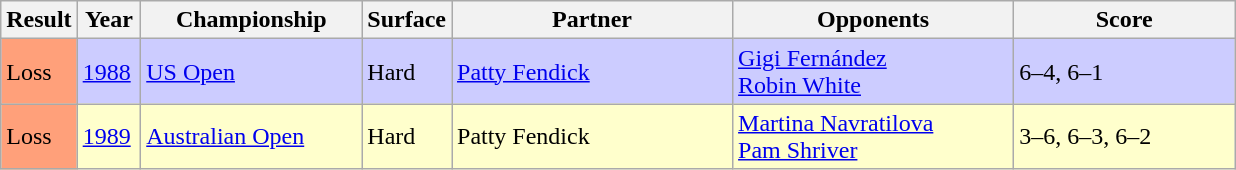<table class='sortable wikitable'>
<tr>
<th style="width:40px">Result</th>
<th style="width:35px">Year</th>
<th style="width:140px">Championship</th>
<th style="width:50px">Surface</th>
<th style="width:180px">Partner</th>
<th style="width:180px">Opponents</th>
<th style="width:140px" class="unsortable">Score</th>
</tr>
<tr style="background:#ccccff;">
<td style="background:#ffa07a;">Loss</td>
<td><a href='#'>1988</a></td>
<td><a href='#'>US Open</a></td>
<td>Hard</td>
<td> <a href='#'>Patty Fendick</a></td>
<td> <a href='#'>Gigi Fernández</a><br> <a href='#'>Robin White</a></td>
<td>6–4, 6–1</td>
</tr>
<tr style="background:#ffffcc;">
<td style="background:#ffa07a;">Loss</td>
<td><a href='#'>1989</a></td>
<td><a href='#'>Australian Open</a></td>
<td>Hard</td>
<td> Patty Fendick</td>
<td> <a href='#'>Martina Navratilova</a><br> <a href='#'>Pam Shriver</a></td>
<td>3–6, 6–3, 6–2</td>
</tr>
</table>
